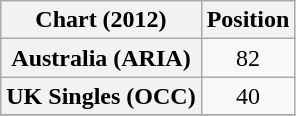<table class="wikitable plainrowheaders" style="text-align:center">
<tr>
<th>Chart (2012)</th>
<th>Position</th>
</tr>
<tr>
<th scope="row">Australia (ARIA)</th>
<td>82</td>
</tr>
<tr>
<th scope="row">UK Singles (OCC)</th>
<td>40</td>
</tr>
<tr>
</tr>
</table>
